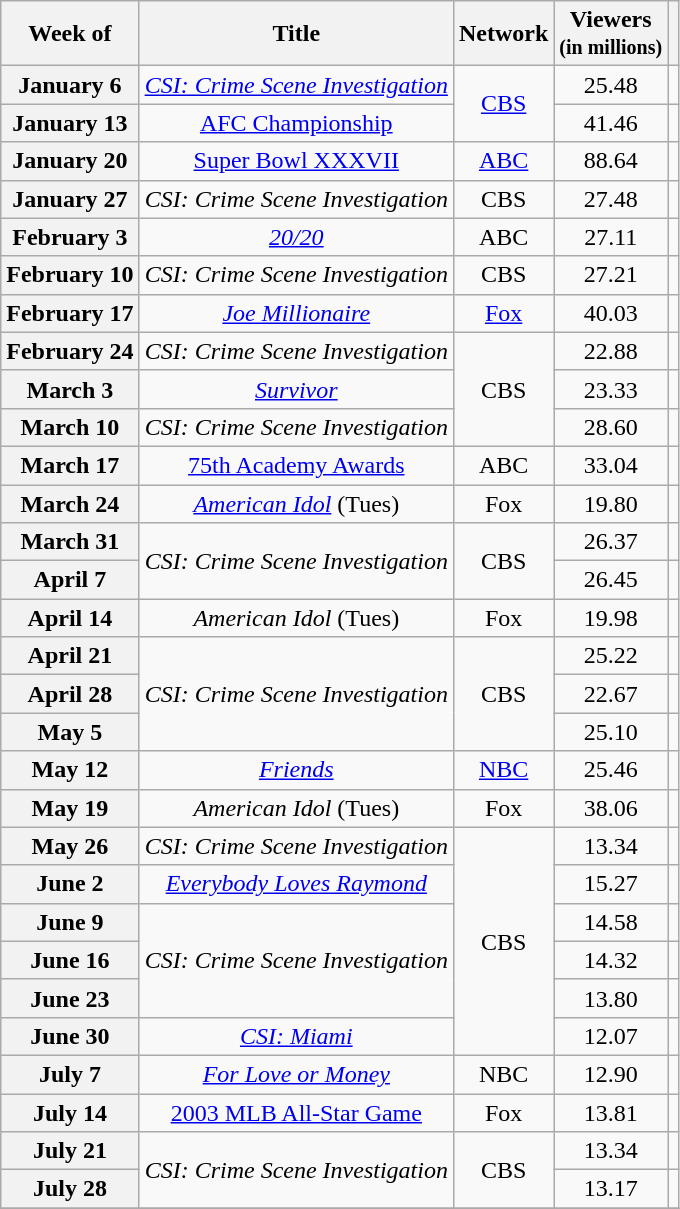<table class="wikitable plainrowheaders" style="text-align: center; display: inline-table;">
<tr>
<th>Week of</th>
<th>Title</th>
<th>Network</th>
<th>Viewers<br><small>(in millions)</small></th>
<th></th>
</tr>
<tr>
<th scope="row">January 6</th>
<td><em><a href='#'>CSI: Crime Scene Investigation</a></em></td>
<td rowspan="2"><a href='#'>CBS</a></td>
<td>25.48</td>
<td></td>
</tr>
<tr>
<th scope="row">January 13</th>
<td><a href='#'>AFC Championship</a></td>
<td>41.46</td>
<td></td>
</tr>
<tr>
<th scope="row">January 20</th>
<td><a href='#'>Super Bowl XXXVII</a></td>
<td><a href='#'>ABC</a></td>
<td>88.64</td>
<td></td>
</tr>
<tr>
<th scope="row">January 27</th>
<td><em>CSI: Crime Scene Investigation</em></td>
<td>CBS</td>
<td>27.48</td>
<td></td>
</tr>
<tr>
<th scope="row">February 3</th>
<td><em><a href='#'>20/20</a></em></td>
<td>ABC</td>
<td>27.11</td>
<td></td>
</tr>
<tr>
<th scope="row">February 10</th>
<td><em>CSI: Crime Scene Investigation</em></td>
<td>CBS</td>
<td>27.21</td>
<td></td>
</tr>
<tr>
<th scope="row">February 17</th>
<td><em><a href='#'>Joe Millionaire</a></em></td>
<td><a href='#'>Fox</a></td>
<td>40.03</td>
<td></td>
</tr>
<tr>
<th scope="row">February 24</th>
<td><em>CSI: Crime Scene Investigation</em></td>
<td rowspan="3">CBS</td>
<td>22.88</td>
<td></td>
</tr>
<tr>
<th scope="row">March 3</th>
<td><em><a href='#'>Survivor</a></em></td>
<td>23.33</td>
<td></td>
</tr>
<tr>
<th scope="row">March 10</th>
<td><em>CSI: Crime Scene Investigation</em></td>
<td>28.60</td>
<td></td>
</tr>
<tr>
<th scope="row">March 17</th>
<td><a href='#'>75th Academy Awards</a></td>
<td>ABC</td>
<td>33.04</td>
<td></td>
</tr>
<tr>
<th scope="row">March 24</th>
<td><em><a href='#'>American Idol</a></em> (Tues)</td>
<td>Fox</td>
<td>19.80</td>
<td></td>
</tr>
<tr>
<th scope="row">March 31</th>
<td rowspan="2"><em>CSI: Crime Scene Investigation</em></td>
<td rowspan="2">CBS</td>
<td>26.37</td>
<td></td>
</tr>
<tr>
<th scope="row">April 7</th>
<td>26.45</td>
<td></td>
</tr>
<tr>
<th scope="row">April 14</th>
<td><em>American Idol</em> (Tues)</td>
<td>Fox</td>
<td>19.98</td>
<td></td>
</tr>
<tr>
<th scope="row">April 21</th>
<td rowspan="3"><em>CSI: Crime Scene Investigation</em></td>
<td rowspan="3">CBS</td>
<td>25.22</td>
<td></td>
</tr>
<tr>
<th scope="row">April 28</th>
<td>22.67</td>
<td></td>
</tr>
<tr>
<th scope="row">May 5</th>
<td>25.10</td>
<td></td>
</tr>
<tr>
<th scope="row">May 12</th>
<td><em><a href='#'>Friends</a></em></td>
<td><a href='#'>NBC</a></td>
<td>25.46</td>
<td></td>
</tr>
<tr>
<th scope="row">May 19</th>
<td><em>American Idol</em> (Tues)</td>
<td>Fox</td>
<td>38.06</td>
<td></td>
</tr>
<tr>
<th scope="row">May 26</th>
<td><em>CSI: Crime Scene Investigation</em></td>
<td rowspan="6">CBS</td>
<td>13.34</td>
<td></td>
</tr>
<tr>
<th scope="row">June 2</th>
<td><em><a href='#'>Everybody Loves Raymond</a></em></td>
<td>15.27</td>
<td></td>
</tr>
<tr>
<th scope="row">June 9</th>
<td rowspan="3"><em>CSI: Crime Scene Investigation</em></td>
<td>14.58</td>
<td></td>
</tr>
<tr>
<th scope="row">June 16</th>
<td>14.32</td>
<td></td>
</tr>
<tr>
<th scope="row">June 23</th>
<td>13.80</td>
<td></td>
</tr>
<tr>
<th scope="row">June 30</th>
<td><em><a href='#'>CSI: Miami</a></em></td>
<td>12.07</td>
<td></td>
</tr>
<tr>
<th scope="row">July 7</th>
<td><em><a href='#'>For Love or Money</a></em></td>
<td>NBC</td>
<td>12.90</td>
<td></td>
</tr>
<tr>
<th scope="row">July 14</th>
<td><a href='#'>2003 MLB All-Star Game</a></td>
<td>Fox</td>
<td>13.81</td>
<td></td>
</tr>
<tr>
<th scope="row">July 21</th>
<td rowspan="2"><em>CSI: Crime Scene Investigation</em></td>
<td rowspan="2">CBS</td>
<td>13.34</td>
<td></td>
</tr>
<tr>
<th scope="row">July 28</th>
<td>13.17</td>
<td></td>
</tr>
<tr>
</tr>
</table>
